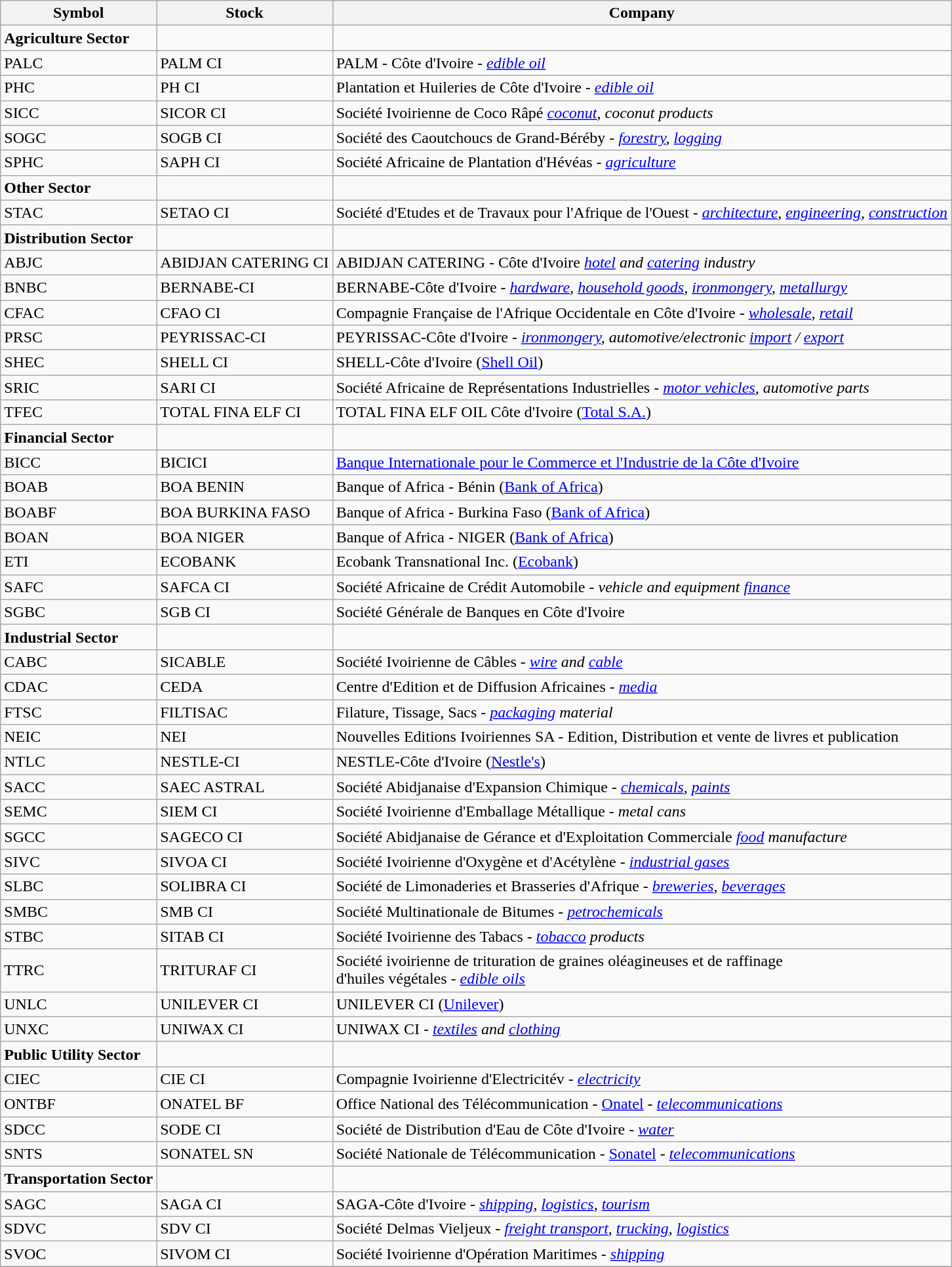<table class="wikitable">
<tr>
<th>Symbol</th>
<th>Stock</th>
<th>Company</th>
</tr>
<tr>
<td><strong>Agriculture Sector</strong></td>
<td></td>
<td></td>
</tr>
<tr>
<td>PALC</td>
<td>PALM CI</td>
<td>PALM - Côte d'Ivoire - <em><a href='#'>edible oil</a></em></td>
</tr>
<tr>
<td>PHC</td>
<td>PH CI</td>
<td>Plantation et Huileries de Côte d'Ivoire - <em><a href='#'>edible oil</a></em></td>
</tr>
<tr>
<td>SICC</td>
<td>SICOR CI</td>
<td>Société Ivoirienne de Coco Râpé <em><a href='#'>coconut</a>, coconut products</em></td>
</tr>
<tr>
<td>SOGC</td>
<td>SOGB CI</td>
<td>Société des Caoutchoucs de Grand-Béréby - <em><a href='#'>forestry</a>, <a href='#'>logging</a></em></td>
</tr>
<tr>
<td>SPHC</td>
<td>SAPH CI</td>
<td>Société Africaine de Plantation d'Hévéas - <em><a href='#'>agriculture</a></em></td>
</tr>
<tr>
<td><strong>Other Sector</strong></td>
<td></td>
<td></td>
</tr>
<tr>
<td>STAC</td>
<td>SETAO CI</td>
<td>Société d'Etudes et de Travaux pour l'Afrique de l'Ouest - <em><a href='#'>architecture</a>, <a href='#'>engineering</a>, <a href='#'>construction</a></em></td>
</tr>
<tr>
<td><strong>Distribution Sector</strong></td>
<td></td>
<td></td>
</tr>
<tr>
<td>ABJC</td>
<td>ABIDJAN CATERING CI</td>
<td>ABIDJAN CATERING - Côte d'Ivoire <em><a href='#'>hotel</a> and <a href='#'>catering</a> industry</em></td>
</tr>
<tr>
<td>BNBC</td>
<td>BERNABE-CI</td>
<td>BERNABE-Côte d'Ivoire - <em><a href='#'>hardware</a>, <a href='#'>household goods</a>, <a href='#'>ironmongery</a>, <a href='#'>metallurgy</a></em></td>
</tr>
<tr>
<td>CFAC</td>
<td>CFAO CI</td>
<td>Compagnie Française de l'Afrique Occidentale en Côte d'Ivoire - <em><a href='#'>wholesale</a>, <a href='#'>retail</a></em></td>
</tr>
<tr>
<td>PRSC</td>
<td>PEYRISSAC-CI</td>
<td>PEYRISSAC-Côte d'Ivoire - <em><a href='#'>ironmongery</a>, automotive/electronic <a href='#'>import</a> / <a href='#'>export</a></em></td>
</tr>
<tr>
<td>SHEC</td>
<td>SHELL CI</td>
<td>SHELL-Côte d'Ivoire (<a href='#'>Shell Oil</a>)</td>
</tr>
<tr>
<td>SRIC</td>
<td>SARI CI</td>
<td>Société Africaine de Représentations Industrielles - <em><a href='#'>motor vehicles</a>, automotive parts</em></td>
</tr>
<tr>
<td>TFEC</td>
<td>TOTAL FINA ELF CI</td>
<td>TOTAL FINA ELF OIL Côte d'Ivoire (<a href='#'>Total S.A.</a>)</td>
</tr>
<tr>
<td><strong>Financial Sector</strong></td>
<td></td>
<td></td>
</tr>
<tr>
<td>BICC</td>
<td>BICICI</td>
<td><a href='#'>Banque Internationale pour le Commerce et l'Industrie de la Côte d'Ivoire</a></td>
</tr>
<tr>
<td>BOAB</td>
<td>BOA BENIN</td>
<td>Banque of Africa - Bénin (<a href='#'>Bank of Africa</a>)</td>
</tr>
<tr>
<td>BOABF</td>
<td>BOA BURKINA FASO</td>
<td>Banque of Africa - Burkina Faso (<a href='#'>Bank of Africa</a>)</td>
</tr>
<tr>
<td>BOAN</td>
<td>BOA NIGER</td>
<td>Banque of Africa - NIGER (<a href='#'>Bank of Africa</a>)</td>
</tr>
<tr>
<td>ETI</td>
<td>ECOBANK</td>
<td>Ecobank Transnational Inc. (<a href='#'>Ecobank</a>)</td>
</tr>
<tr>
<td>SAFC</td>
<td>SAFCA CI</td>
<td>Société Africaine de Crédit Automobile - <em>vehicle and equipment <a href='#'>finance</a></em></td>
</tr>
<tr>
<td>SGBC</td>
<td>SGB   CI</td>
<td>Société Générale de Banques en Côte d'Ivoire</td>
</tr>
<tr>
<td><strong>Industrial Sector</strong></td>
<td></td>
<td></td>
</tr>
<tr>
<td>CABC</td>
<td>SICABLE</td>
<td>Société Ivoirienne de Câbles - <em><a href='#'>wire</a> and <a href='#'>cable</a></em></td>
</tr>
<tr>
<td>CDAC</td>
<td>CEDA</td>
<td>Centre d'Edition et de Diffusion Africaines - <em><a href='#'>media</a></em></td>
</tr>
<tr>
<td>FTSC</td>
<td>FILTISAC</td>
<td>Filature, Tissage, Sacs - <em><a href='#'>packaging</a> material</em></td>
</tr>
<tr>
<td>NEIC</td>
<td>NEI</td>
<td>Nouvelles Editions Ivoiriennes SA - Edition, Distribution et vente de livres et publication</td>
</tr>
<tr>
<td>NTLC</td>
<td>NESTLE-CI</td>
<td>NESTLE-Côte d'Ivoire (<a href='#'>Nestle's</a>)</td>
</tr>
<tr>
<td>SACC</td>
<td>SAEC ASTRAL</td>
<td>Société Abidjanaise d'Expansion Chimique - <em><a href='#'>chemicals</a>, <a href='#'>paints</a></em></td>
</tr>
<tr>
<td>SEMC</td>
<td>SIEM CI</td>
<td>Société Ivoirienne d'Emballage Métallique - <em>metal cans</em></td>
</tr>
<tr>
<td>SGCC</td>
<td>SAGECO CI</td>
<td>Société Abidjanaise de Gérance et d'Exploitation Commerciale <em><a href='#'>food</a> manufacture</em></td>
</tr>
<tr>
<td>SIVC</td>
<td>SIVOA CI</td>
<td>Société Ivoirienne d'Oxygène et d'Acétylène - <em><a href='#'>industrial gases</a></em></td>
</tr>
<tr>
<td>SLBC</td>
<td>SOLIBRA  CI</td>
<td>Société de Limonaderies et Brasseries d'Afrique - <em><a href='#'>breweries</a>, <a href='#'>beverages</a></em></td>
</tr>
<tr>
<td>SMBC</td>
<td>SMB CI</td>
<td>Société Multinationale de Bitumes - <em><a href='#'>petrochemicals</a></em></td>
</tr>
<tr>
<td>STBC</td>
<td>SITAB  CI</td>
<td>Société Ivoirienne des Tabacs - <em><a href='#'>tobacco</a> products</em></td>
</tr>
<tr>
<td>TTRC</td>
<td>TRITURAF CI</td>
<td>Société ivoirienne de trituration de graines oléagineuses et de raffinage<br>d'huiles végétales - <em><a href='#'>edible oils</a></em></td>
</tr>
<tr>
<td>UNLC</td>
<td>UNILEVER CI</td>
<td>UNILEVER CI (<a href='#'>Unilever</a>)</td>
</tr>
<tr>
<td>UNXC</td>
<td>UNIWAX CI</td>
<td>UNIWAX CI  - <em><a href='#'>textiles</a> and <a href='#'>clothing</a></em></td>
</tr>
<tr>
<td><strong>Public Utility Sector</strong></td>
<td></td>
<td></td>
</tr>
<tr>
<td>CIEC</td>
<td>CIE   CI</td>
<td>Compagnie Ivoirienne d'Electricitév - <em><a href='#'>electricity</a></em></td>
</tr>
<tr>
<td>ONTBF</td>
<td>ONATEL BF</td>
<td>Office National des Télécommunication - <a href='#'>Onatel</a> - <em><a href='#'>telecommunications</a></em></td>
</tr>
<tr>
<td>SDCC</td>
<td>SODE    CI</td>
<td>Société de Distribution d'Eau de Côte d'Ivoire - <em><a href='#'>water</a></em></td>
</tr>
<tr>
<td>SNTS</td>
<td>SONATEL SN</td>
<td>Société Nationale de Télécommunication - <a href='#'>Sonatel</a> - <em><a href='#'>telecommunications</a></em></td>
</tr>
<tr>
<td><strong>Transportation Sector</strong></td>
<td></td>
<td></td>
</tr>
<tr>
<td>SAGC</td>
<td>SAGA CI</td>
<td>SAGA-Côte d'Ivoire - <em><a href='#'>shipping</a>, <a href='#'>logistics</a>, <a href='#'>tourism</a></em></td>
</tr>
<tr>
<td>SDVC</td>
<td>SDV   CI</td>
<td>Société Delmas Vieljeux - <em><a href='#'>freight transport</a>, <a href='#'>trucking</a>, <a href='#'>logistics</a></em></td>
</tr>
<tr>
<td>SVOC</td>
<td>SIVOM CI</td>
<td>Société Ivoirienne d'Opération Maritimes - <em><a href='#'>shipping</a></em></td>
</tr>
<tr>
</tr>
</table>
